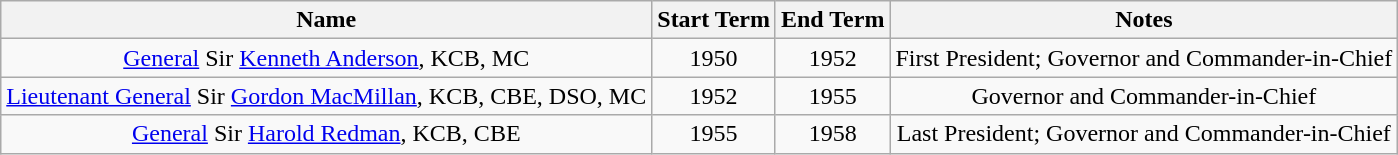<table class="wikitable" style="text-align:center">
<tr>
<th>Name</th>
<th>Start Term</th>
<th>End Term</th>
<th>Notes</th>
</tr>
<tr>
<td><a href='#'>General</a> Sir <a href='#'>Kenneth Anderson</a>, KCB, MC</td>
<td>1950</td>
<td>1952</td>
<td>First President; Governor and Commander-in-Chief</td>
</tr>
<tr>
<td><a href='#'>Lieutenant General</a> Sir <a href='#'>Gordon MacMillan</a>, KCB, CBE, DSO, MC</td>
<td>1952</td>
<td>1955</td>
<td>Governor and Commander-in-Chief</td>
</tr>
<tr>
<td><a href='#'>General</a> Sir <a href='#'>Harold Redman</a>, KCB, CBE</td>
<td>1955</td>
<td>1958</td>
<td>Last President; Governor and Commander-in-Chief</td>
</tr>
</table>
